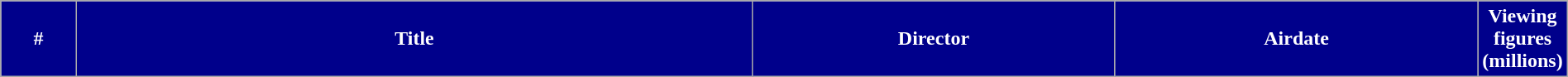<table class="wikitable plainrowheaders" style="width:100%; background:#FFFFFF;">
<tr style="color:white;">
<th style="background:#00008B" width="5%">#</th>
<th style="background:#00008B" width="45%">Title</th>
<th style="background:#00008B" width="24%">Director</th>
<th style="background:#00008B" width="24%">Airdate</th>
<th style="background:#00008B" width="15%">Viewing figures <br> (millions)<br>

</th>
</tr>
</table>
